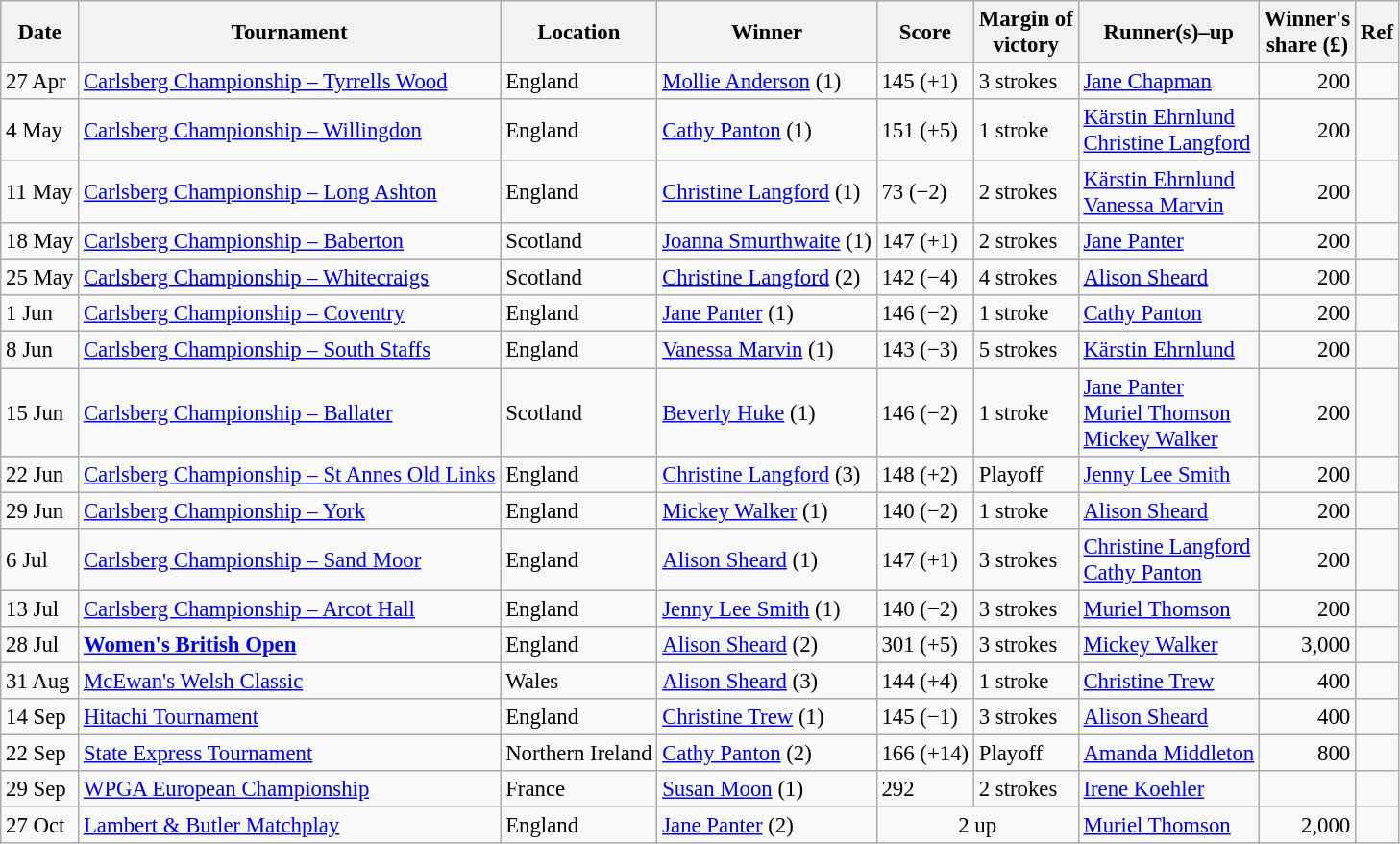<table class="wikitable sortable" style="font-size:95%">
<tr>
<th>Date</th>
<th>Tournament</th>
<th>Location</th>
<th>Winner</th>
<th>Score</th>
<th>Margin of<br>victory</th>
<th>Runner(s)–up</th>
<th>Winner's<br>share (£)</th>
<th>Ref</th>
</tr>
<tr>
<td>27 Apr</td>
<td><a href='#'>Carlsberg Championship – Tyrrells Wood</a></td>
<td>England</td>
<td> <a href='#'>Mollie Anderson</a> (1)</td>
<td>145 (+1)</td>
<td>3 strokes</td>
<td> <a href='#'>Jane Chapman</a></td>
<td align=right>200</td>
<td></td>
</tr>
<tr>
<td>4 May</td>
<td><a href='#'>Carlsberg Championship – Willingdon</a></td>
<td>England</td>
<td> <a href='#'>Cathy Panton</a> (1)</td>
<td>151 (+5)</td>
<td>1 stroke</td>
<td> <a href='#'>Kärstin Ehrnlund</a><br> <a href='#'>Christine Langford</a></td>
<td align=right>200</td>
<td></td>
</tr>
<tr>
<td>11 May</td>
<td><a href='#'>Carlsberg Championship – Long Ashton</a></td>
<td>England</td>
<td> <a href='#'>Christine Langford</a> (1)</td>
<td>73 (−2)</td>
<td>2 strokes</td>
<td> <a href='#'>Kärstin Ehrnlund</a><br> <a href='#'>Vanessa Marvin</a></td>
<td align=right>200</td>
<td></td>
</tr>
<tr>
<td>18 May</td>
<td><a href='#'>Carlsberg Championship – Baberton</a></td>
<td>Scotland</td>
<td> <a href='#'>Joanna Smurthwaite</a> (1)</td>
<td>147 (+1)</td>
<td>2 strokes</td>
<td> <a href='#'>Jane Panter</a></td>
<td align=right>200</td>
<td></td>
</tr>
<tr>
<td>25 May</td>
<td><a href='#'>Carlsberg Championship – Whitecraigs</a></td>
<td>Scotland</td>
<td> <a href='#'>Christine Langford</a> (2)</td>
<td>142 (−4)</td>
<td>4 strokes</td>
<td> <a href='#'>Alison Sheard</a></td>
<td align=right>200</td>
<td></td>
</tr>
<tr>
<td>1 Jun</td>
<td><a href='#'>Carlsberg Championship – Coventry</a></td>
<td>England</td>
<td> <a href='#'>Jane Panter</a> (1)</td>
<td>146 (−2)</td>
<td>1 stroke</td>
<td> <a href='#'>Cathy Panton</a></td>
<td align=right>200</td>
<td></td>
</tr>
<tr>
<td>8 Jun</td>
<td><a href='#'>Carlsberg Championship – South Staffs</a></td>
<td>England</td>
<td> <a href='#'>Vanessa Marvin</a> (1)</td>
<td>143 (−3)</td>
<td>5 strokes</td>
<td> <a href='#'>Kärstin Ehrnlund</a></td>
<td align=right>200</td>
<td></td>
</tr>
<tr>
<td>15 Jun</td>
<td><a href='#'>Carlsberg Championship – Ballater</a></td>
<td>Scotland</td>
<td> <a href='#'>Beverly Huke</a> (1)</td>
<td>146 (−2)</td>
<td>1 stroke</td>
<td> <a href='#'>Jane Panter</a><br> <a href='#'>Muriel Thomson</a><br> <a href='#'>Mickey Walker</a></td>
<td align=right>200</td>
<td></td>
</tr>
<tr>
<td>22 Jun</td>
<td><a href='#'>Carlsberg Championship – St Annes Old Links</a></td>
<td>England</td>
<td> <a href='#'>Christine Langford</a> (3)</td>
<td>148 (+2)</td>
<td>Playoff</td>
<td> <a href='#'>Jenny Lee Smith</a></td>
<td align=right>200</td>
<td></td>
</tr>
<tr>
<td>29 Jun</td>
<td><a href='#'>Carlsberg Championship – York</a></td>
<td>England</td>
<td> <a href='#'>Mickey Walker</a> (1)</td>
<td>140 (−2)</td>
<td>1 stroke</td>
<td> <a href='#'>Alison Sheard</a></td>
<td align=right>200</td>
<td></td>
</tr>
<tr>
<td>6 Jul</td>
<td><a href='#'>Carlsberg Championship – Sand Moor</a></td>
<td>England</td>
<td> <a href='#'>Alison Sheard</a> (1)</td>
<td>147 (+1)</td>
<td>3 strokes</td>
<td> <a href='#'>Christine Langford</a><br> <a href='#'>Cathy Panton</a></td>
<td align=right>200</td>
<td></td>
</tr>
<tr>
<td>13 Jul</td>
<td><a href='#'>Carlsberg Championship – Arcot Hall</a></td>
<td>England</td>
<td> <a href='#'>Jenny Lee Smith</a> (1)</td>
<td>140 (−2)</td>
<td>3 strokes</td>
<td> <a href='#'>Muriel Thomson</a></td>
<td align=right>200</td>
<td></td>
</tr>
<tr>
<td>28 Jul</td>
<td><strong><a href='#'>Women's British Open</a></strong></td>
<td>England</td>
<td> <a href='#'>Alison Sheard</a> (2)</td>
<td>301 (+5)</td>
<td>3 strokes</td>
<td> <a href='#'>Mickey Walker</a></td>
<td align=right>3,000</td>
<td></td>
</tr>
<tr>
<td>31 Aug</td>
<td><a href='#'>McEwan's Welsh Classic</a></td>
<td>Wales</td>
<td> <a href='#'>Alison Sheard</a> (3)</td>
<td>144 (+4)</td>
<td>1 stroke</td>
<td> <a href='#'>Christine Trew</a></td>
<td align=right>400</td>
<td></td>
</tr>
<tr>
<td>14 Sep</td>
<td><a href='#'>Hitachi Tournament</a></td>
<td>England</td>
<td> <a href='#'>Christine Trew</a> (1)</td>
<td>145 (−1)</td>
<td>3 strokes</td>
<td> <a href='#'>Alison Sheard</a></td>
<td align=right>400</td>
<td></td>
</tr>
<tr>
<td>22 Sep</td>
<td><a href='#'>State Express Tournament</a></td>
<td>Northern Ireland</td>
<td> <a href='#'>Cathy Panton</a> (2)</td>
<td>166 (+14)</td>
<td>Playoff</td>
<td> <a href='#'>Amanda Middleton</a></td>
<td align=right>800</td>
<td></td>
</tr>
<tr>
<td>29 Sep</td>
<td><a href='#'>WPGA European Championship</a></td>
<td>France</td>
<td> <a href='#'>Susan Moon</a> (1)</td>
<td>292</td>
<td>2 strokes</td>
<td> <a href='#'>Irene Koehler</a></td>
<td align=right></td>
<td></td>
</tr>
<tr>
<td>27 Oct</td>
<td><a href='#'>Lambert & Butler Matchplay</a></td>
<td>England</td>
<td> <a href='#'>Jane Panter</a> (2)</td>
<td colspan=2 align=center>2 up</td>
<td> <a href='#'>Muriel Thomson</a></td>
<td align=right>2,000</td>
<td></td>
</tr>
</table>
